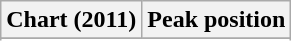<table class="wikitable sortable" border="1">
<tr>
<th>Chart (2011)</th>
<th>Peak position</th>
</tr>
<tr>
</tr>
<tr>
</tr>
</table>
